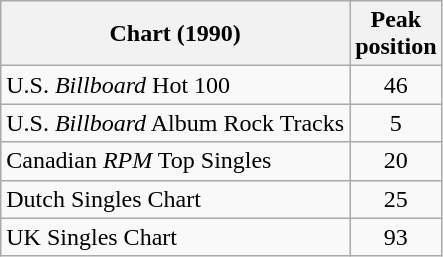<table class="wikitable">
<tr>
<th>Chart (1990)</th>
<th>Peak<br>position</th>
</tr>
<tr>
<td>U.S. <em>Billboard</em> Hot 100</td>
<td align="center">46</td>
</tr>
<tr>
<td>U.S. <em>Billboard</em> Album Rock Tracks</td>
<td align="center">5</td>
</tr>
<tr>
<td>Canadian <em>RPM</em> Top Singles</td>
<td align="center">20</td>
</tr>
<tr>
<td>Dutch Singles Chart</td>
<td align="center">25</td>
</tr>
<tr>
<td>UK Singles Chart</td>
<td align="center">93</td>
</tr>
</table>
